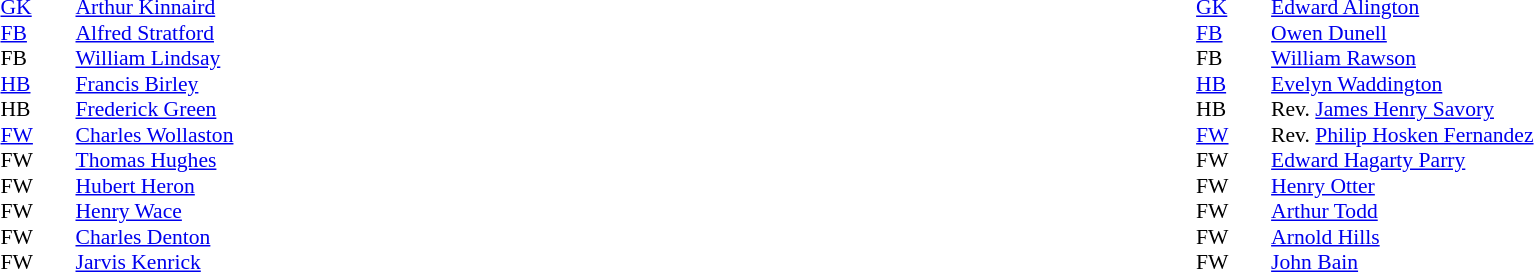<table style="width:100%">
<tr>
<td style="vertical-align:top;width:40%"><br><table style="font-size:90%" cellspacing="0" cellpadding="0">
<tr>
<th width="25"></th>
<th width="25"></th>
</tr>
<tr>
<td><a href='#'>GK</a></td>
<td></td>
<td> <a href='#'>Arthur Kinnaird</a></td>
</tr>
<tr>
<td><a href='#'>FB</a></td>
<td></td>
<td> <a href='#'>Alfred Stratford</a></td>
</tr>
<tr>
<td>FB</td>
<td></td>
<td> <a href='#'>William Lindsay</a></td>
</tr>
<tr>
<td><a href='#'>HB</a></td>
<td></td>
<td> <a href='#'>Francis Birley</a></td>
</tr>
<tr>
<td>HB</td>
<td></td>
<td> <a href='#'>Frederick Green</a></td>
</tr>
<tr>
<td><a href='#'>FW</a></td>
<td></td>
<td> <a href='#'>Charles Wollaston</a></td>
</tr>
<tr>
<td>FW</td>
<td></td>
<td> <a href='#'>Thomas Hughes</a></td>
</tr>
<tr>
<td>FW</td>
<td></td>
<td> <a href='#'>Hubert Heron</a></td>
</tr>
<tr>
<td>FW</td>
<td></td>
<td> <a href='#'>Henry Wace</a></td>
</tr>
<tr>
<td>FW</td>
<td></td>
<td> <a href='#'>Charles Denton</a></td>
</tr>
<tr>
<td>FW</td>
<td></td>
<td> <a href='#'>Jarvis Kenrick</a></td>
</tr>
<tr>
</tr>
</table>
</td>
<td valign="top" width="50%"><br><table cellspacing="0" cellpadding="0" style="font-size:90%;margin:auto">
<tr>
<th width="25"></th>
<th width="25"></th>
</tr>
<tr>
<td><a href='#'>GK</a></td>
<td></td>
<td> <a href='#'>Edward Alington</a></td>
</tr>
<tr>
<td><a href='#'>FB</a></td>
<td></td>
<td> <a href='#'>Owen Dunell</a></td>
</tr>
<tr>
<td>FB</td>
<td></td>
<td> <a href='#'>William Rawson</a></td>
</tr>
<tr>
<td><a href='#'>HB</a></td>
<td></td>
<td> <a href='#'>Evelyn Waddington</a></td>
</tr>
<tr>
<td>HB</td>
<td></td>
<td> Rev. <a href='#'>James Henry Savory</a></td>
</tr>
<tr>
<td><a href='#'>FW</a></td>
<td></td>
<td> Rev. <a href='#'>Philip Hosken Fernandez</a></td>
</tr>
<tr>
<td>FW</td>
<td></td>
<td> <a href='#'>Edward Hagarty Parry</a></td>
</tr>
<tr>
<td>FW</td>
<td></td>
<td> <a href='#'>Henry Otter</a></td>
</tr>
<tr>
<td>FW</td>
<td></td>
<td> <a href='#'>Arthur Todd</a></td>
</tr>
<tr>
<td>FW</td>
<td></td>
<td> <a href='#'>Arnold Hills</a></td>
</tr>
<tr>
<td>FW</td>
<td></td>
<td> <a href='#'>John Bain</a></td>
</tr>
<tr>
</tr>
</table>
</td>
</tr>
</table>
